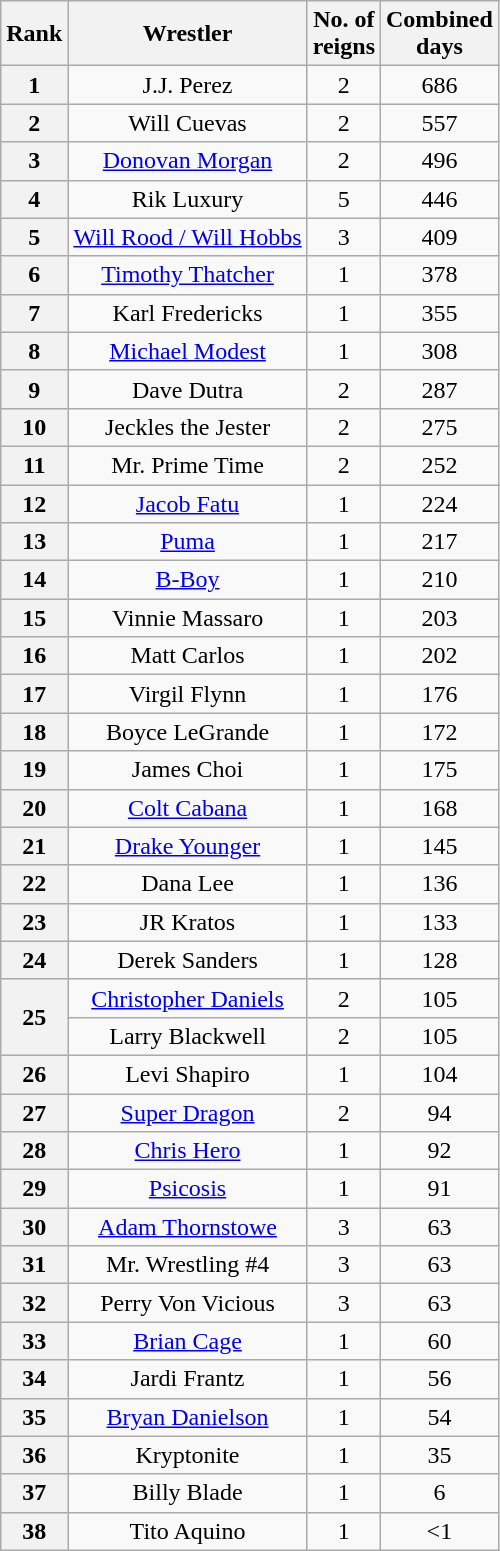<table class="wikitable sortable" style="text-align:center;">
<tr>
<th>Rank</th>
<th>Wrestler</th>
<th>No. of<br>reigns</th>
<th>Combined<br>days</th>
</tr>
<tr>
<th>1</th>
<td>J.J. Perez</td>
<td>2</td>
<td>686</td>
</tr>
<tr>
<th>2</th>
<td>Will Cuevas</td>
<td>2</td>
<td>557</td>
</tr>
<tr>
<th>3</th>
<td><a href='#'>Donovan Morgan</a></td>
<td>2</td>
<td>496</td>
</tr>
<tr>
<th>4</th>
<td>Rik Luxury</td>
<td>5</td>
<td>446</td>
</tr>
<tr>
<th>5</th>
<td><a href='#'>Will Rood / Will Hobbs</a></td>
<td>3</td>
<td>409</td>
</tr>
<tr>
<th>6</th>
<td><a href='#'>Timothy Thatcher</a></td>
<td>1</td>
<td>378</td>
</tr>
<tr>
<th>7</th>
<td>Karl Fredericks</td>
<td>1</td>
<td>355</td>
</tr>
<tr>
<th>8</th>
<td><a href='#'>Michael Modest</a></td>
<td>1</td>
<td>308</td>
</tr>
<tr>
<th>9</th>
<td>Dave Dutra</td>
<td>2</td>
<td>287</td>
</tr>
<tr>
<th>10</th>
<td>Jeckles the Jester</td>
<td>2</td>
<td>275</td>
</tr>
<tr>
<th>11</th>
<td>Mr. Prime Time</td>
<td>2</td>
<td>252</td>
</tr>
<tr>
<th>12</th>
<td><a href='#'>Jacob Fatu</a></td>
<td>1</td>
<td>224</td>
</tr>
<tr>
<th>13</th>
<td><a href='#'>Puma</a></td>
<td>1</td>
<td>217</td>
</tr>
<tr>
<th>14</th>
<td><a href='#'>B-Boy</a></td>
<td>1</td>
<td>210</td>
</tr>
<tr>
<th>15</th>
<td>Vinnie Massaro</td>
<td>1</td>
<td>203</td>
</tr>
<tr>
<th>16</th>
<td>Matt Carlos</td>
<td>1</td>
<td>202</td>
</tr>
<tr>
<th>17</th>
<td>Virgil Flynn</td>
<td>1</td>
<td>176</td>
</tr>
<tr>
<th>18</th>
<td>Boyce LeGrande</td>
<td>1</td>
<td>172</td>
</tr>
<tr>
<th>19</th>
<td>James Choi</td>
<td>1</td>
<td>175</td>
</tr>
<tr>
<th>20</th>
<td><a href='#'>Colt Cabana</a></td>
<td>1</td>
<td>168</td>
</tr>
<tr>
<th>21</th>
<td><a href='#'>Drake Younger</a></td>
<td>1</td>
<td>145</td>
</tr>
<tr>
<th>22</th>
<td>Dana Lee</td>
<td>1</td>
<td>136</td>
</tr>
<tr>
<th>23</th>
<td>JR Kratos</td>
<td>1</td>
<td>133</td>
</tr>
<tr>
<th>24</th>
<td>Derek Sanders</td>
<td>1</td>
<td>128</td>
</tr>
<tr>
<th rowspan=2>25</th>
<td><a href='#'>Christopher Daniels</a></td>
<td>2</td>
<td>105</td>
</tr>
<tr>
<td>Larry Blackwell</td>
<td>2</td>
<td>105</td>
</tr>
<tr>
<th>26</th>
<td>Levi Shapiro</td>
<td>1</td>
<td>104</td>
</tr>
<tr>
<th>27</th>
<td><a href='#'>Super Dragon</a></td>
<td>2</td>
<td>94</td>
</tr>
<tr>
<th>28</th>
<td><a href='#'>Chris Hero</a></td>
<td>1</td>
<td>92</td>
</tr>
<tr>
<th>29</th>
<td><a href='#'>Psicosis</a></td>
<td>1</td>
<td>91</td>
</tr>
<tr>
<th>30</th>
<td><a href='#'>Adam Thornstowe</a></td>
<td>3</td>
<td>63</td>
</tr>
<tr>
<th>31</th>
<td>Mr. Wrestling #4</td>
<td>3</td>
<td>63</td>
</tr>
<tr>
<th>32</th>
<td>Perry Von Vicious</td>
<td>3</td>
<td>63</td>
</tr>
<tr>
<th>33</th>
<td><a href='#'>Brian Cage</a></td>
<td>1</td>
<td>60</td>
</tr>
<tr>
<th>34</th>
<td>Jardi Frantz</td>
<td>1</td>
<td>56</td>
</tr>
<tr>
<th>35</th>
<td><a href='#'>Bryan Danielson</a></td>
<td>1</td>
<td>54</td>
</tr>
<tr>
<th>36</th>
<td>Kryptonite</td>
<td>1</td>
<td>35</td>
</tr>
<tr>
<th>37</th>
<td>Billy Blade</td>
<td>1</td>
<td>6</td>
</tr>
<tr>
<th>38</th>
<td>Tito Aquino</td>
<td>1</td>
<td><1</td>
</tr>
</table>
